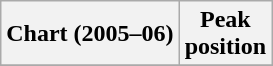<table class="wikitable plainrowheaders">
<tr>
<th>Chart (2005–06)</th>
<th>Peak<br>position</th>
</tr>
<tr>
</tr>
</table>
